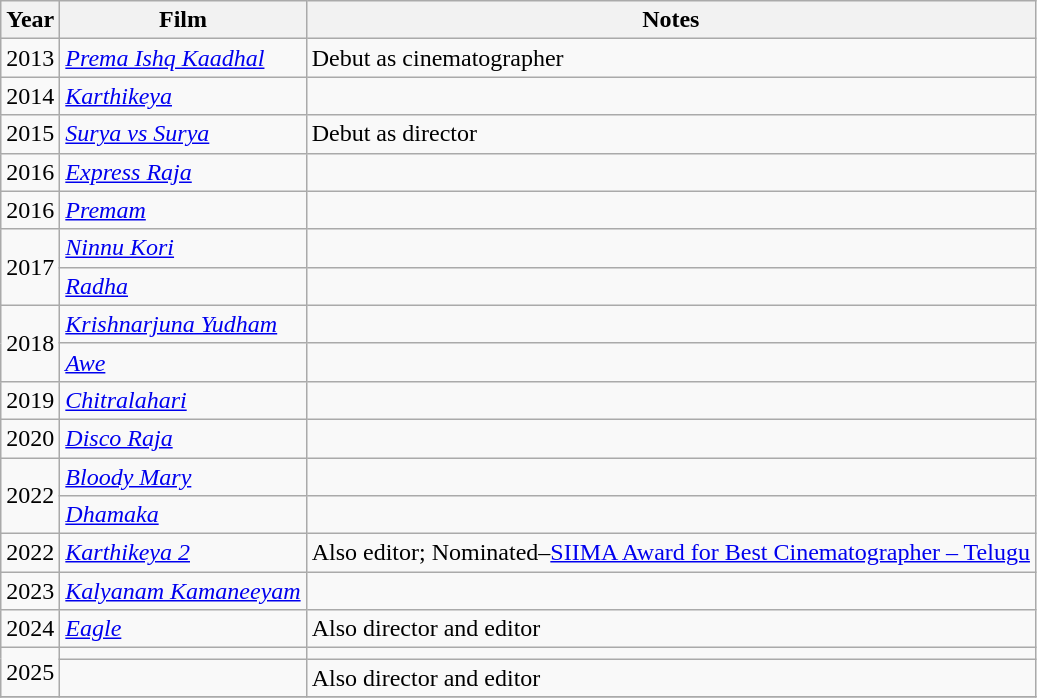<table class="wikitable sortable">
<tr>
<th>Year</th>
<th>Film</th>
<th>Notes</th>
</tr>
<tr>
<td>2013</td>
<td><em><a href='#'>Prema Ishq Kaadhal</a></em></td>
<td>Debut as cinematographer</td>
</tr>
<tr>
<td>2014</td>
<td><em><a href='#'>Karthikeya</a></em></td>
<td></td>
</tr>
<tr>
<td>2015</td>
<td><em><a href='#'>Surya vs Surya</a></em></td>
<td>Debut as director</td>
</tr>
<tr>
<td>2016</td>
<td><em><a href='#'>Express Raja</a></em></td>
<td></td>
</tr>
<tr>
<td>2016</td>
<td><em><a href='#'>Premam</a></em></td>
<td></td>
</tr>
<tr>
<td rowspan="2">2017</td>
<td><em><a href='#'>Ninnu Kori</a></em></td>
<td></td>
</tr>
<tr>
<td><em><a href='#'>Radha</a></em></td>
<td></td>
</tr>
<tr>
<td rowspan="2">2018</td>
<td><em><a href='#'>Krishnarjuna Yudham</a></em></td>
<td></td>
</tr>
<tr>
<td><em><a href='#'>Awe</a></em></td>
<td></td>
</tr>
<tr>
<td>2019</td>
<td><em><a href='#'>Chitralahari</a></em></td>
<td></td>
</tr>
<tr>
<td>2020</td>
<td><em><a href='#'>Disco Raja</a></em></td>
<td></td>
</tr>
<tr>
<td rowspan="2">2022</td>
<td><em><a href='#'>Bloody Mary</a></em></td>
<td></td>
</tr>
<tr>
<td><a href='#'><em>Dhamaka</em></a></td>
<td></td>
</tr>
<tr>
<td>2022</td>
<td><em><a href='#'>Karthikeya 2</a></em></td>
<td>Also editor; Nominated–<a href='#'>SIIMA Award for Best Cinematographer – Telugu</a></td>
</tr>
<tr>
<td>2023</td>
<td><em><a href='#'>Kalyanam Kamaneeyam</a></em></td>
<td></td>
</tr>
<tr>
<td>2024</td>
<td><em><a href='#'>Eagle</a></em></td>
<td>Also director and editor</td>
</tr>
<tr>
<td rowspan="2">2025</td>
<td></td>
<td></td>
</tr>
<tr>
<td></td>
<td>Also director and editor</td>
</tr>
<tr>
</tr>
</table>
